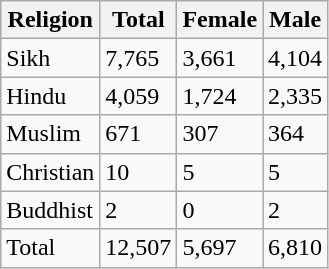<table class="wikitable sortable">
<tr>
<th>Religion</th>
<th>Total</th>
<th>Female</th>
<th>Male</th>
</tr>
<tr>
<td>Sikh</td>
<td>7,765</td>
<td>3,661</td>
<td>4,104</td>
</tr>
<tr>
<td>Hindu</td>
<td>4,059</td>
<td>1,724</td>
<td>2,335</td>
</tr>
<tr>
<td>Muslim</td>
<td>671</td>
<td>307</td>
<td>364</td>
</tr>
<tr>
<td>Christian</td>
<td>10</td>
<td>5</td>
<td>5</td>
</tr>
<tr>
<td>Buddhist</td>
<td>2</td>
<td>0</td>
<td>2</td>
</tr>
<tr>
<td>Total</td>
<td>12,507</td>
<td>5,697</td>
<td>6,810</td>
</tr>
</table>
